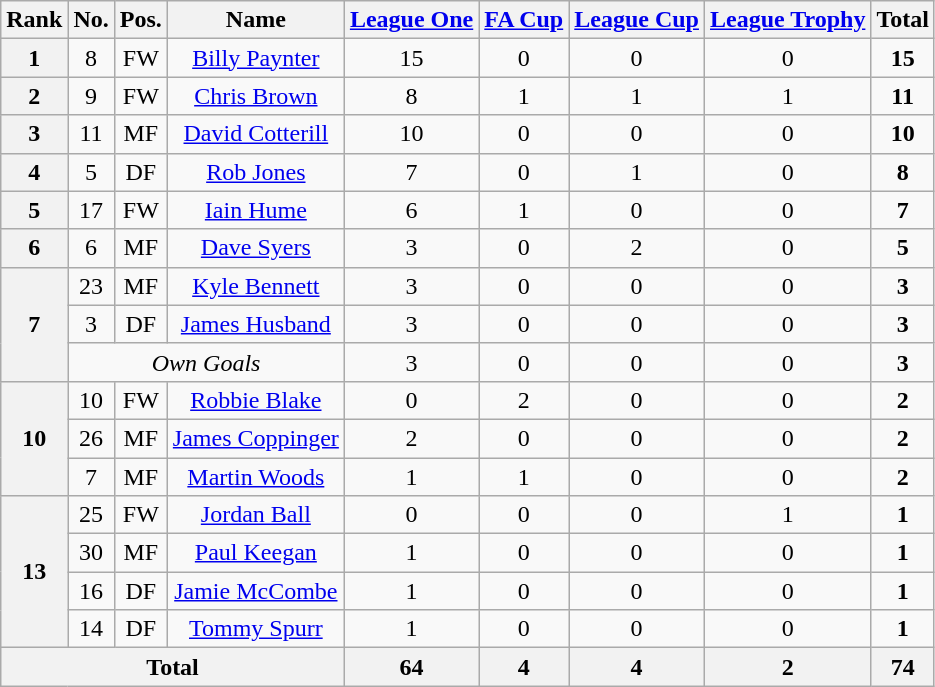<table class="wikitable sortable" style="text-align: center;">
<tr>
<th>Rank</th>
<th>No.</th>
<th>Pos.</th>
<th>Name</th>
<th><a href='#'>League One</a></th>
<th><a href='#'>FA Cup</a></th>
<th><a href='#'>League Cup</a></th>
<th><a href='#'>League Trophy</a></th>
<th>Total</th>
</tr>
<tr>
<th rowspan=1>1</th>
<td>8</td>
<td>FW</td>
<td><a href='#'>Billy Paynter</a></td>
<td>15</td>
<td>0</td>
<td>0</td>
<td>0</td>
<td><strong>15</strong></td>
</tr>
<tr>
<th rowspan=1>2</th>
<td>9</td>
<td>FW</td>
<td><a href='#'>Chris Brown</a></td>
<td>8</td>
<td>1</td>
<td>1</td>
<td>1</td>
<td><strong>11</strong></td>
</tr>
<tr>
<th rowspan=1>3</th>
<td>11</td>
<td>MF</td>
<td><a href='#'>David Cotterill</a></td>
<td>10</td>
<td>0</td>
<td>0</td>
<td>0</td>
<td><strong>10</strong></td>
</tr>
<tr>
<th rowspan="1">4</th>
<td>5</td>
<td>DF</td>
<td><a href='#'>Rob Jones</a></td>
<td>7</td>
<td>0</td>
<td>1</td>
<td>0</td>
<td><strong>8</strong></td>
</tr>
<tr>
<th>5</th>
<td>17</td>
<td>FW</td>
<td><a href='#'>Iain Hume</a></td>
<td>6</td>
<td>1</td>
<td>0</td>
<td>0</td>
<td><strong>7</strong></td>
</tr>
<tr>
<th>6</th>
<td>6</td>
<td>MF</td>
<td><a href='#'>Dave Syers</a></td>
<td>3</td>
<td>0</td>
<td>2</td>
<td>0</td>
<td><strong>5</strong></td>
</tr>
<tr>
<th rowspan="3">7</th>
<td>23</td>
<td>MF</td>
<td><a href='#'>Kyle Bennett</a></td>
<td>3</td>
<td>0</td>
<td>0</td>
<td>0</td>
<td><strong>3</strong></td>
</tr>
<tr>
<td>3</td>
<td>DF</td>
<td><a href='#'>James Husband</a></td>
<td>3</td>
<td>0</td>
<td>0</td>
<td>0</td>
<td><strong>3</strong></td>
</tr>
<tr>
<td colspan="3"><em>Own Goals</em></td>
<td>3</td>
<td>0</td>
<td>0</td>
<td>0</td>
<td><strong>3</strong></td>
</tr>
<tr>
<th rowspan="3">10</th>
<td>10</td>
<td>FW</td>
<td><a href='#'>Robbie Blake</a></td>
<td>0</td>
<td>2</td>
<td>0</td>
<td>0</td>
<td><strong>2</strong></td>
</tr>
<tr>
<td>26</td>
<td>MF</td>
<td><a href='#'>James Coppinger</a></td>
<td>2</td>
<td>0</td>
<td>0</td>
<td>0</td>
<td><strong>2</strong></td>
</tr>
<tr>
<td>7</td>
<td>MF</td>
<td><a href='#'>Martin Woods</a></td>
<td>1</td>
<td>1</td>
<td>0</td>
<td>0</td>
<td><strong>2</strong></td>
</tr>
<tr>
<th rowspan="4">13</th>
<td>25</td>
<td>FW</td>
<td><a href='#'>Jordan Ball</a></td>
<td>0</td>
<td>0</td>
<td>0</td>
<td>1</td>
<td><strong>1</strong></td>
</tr>
<tr>
<td>30</td>
<td>MF</td>
<td><a href='#'>Paul Keegan</a></td>
<td>1</td>
<td>0</td>
<td>0</td>
<td>0</td>
<td><strong>1</strong></td>
</tr>
<tr>
<td>16</td>
<td>DF</td>
<td><a href='#'>Jamie McCombe</a></td>
<td>1</td>
<td>0</td>
<td>0</td>
<td>0</td>
<td><strong>1</strong></td>
</tr>
<tr>
<td>14</td>
<td>DF</td>
<td><a href='#'>Tommy Spurr</a></td>
<td>1</td>
<td>0</td>
<td>0</td>
<td>0</td>
<td><strong>1</strong></td>
</tr>
<tr>
<th colspan="4">Total</th>
<th>64</th>
<th>4</th>
<th>4</th>
<th>2</th>
<th>74</th>
</tr>
</table>
